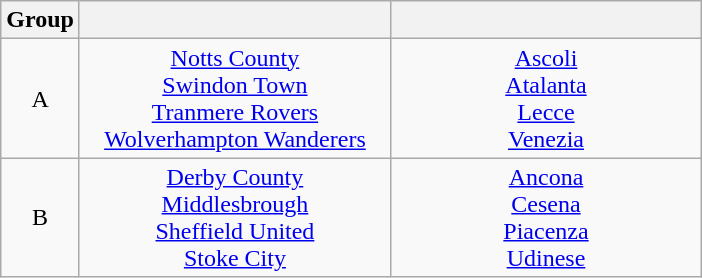<table class="wikitable" style="text-align: center;">
<tr>
<th>Group</th>
<th width="200"></th>
<th width="200"></th>
</tr>
<tr>
<td>A</td>
<td><a href='#'>Notts County</a><br><a href='#'>Swindon Town</a><br><a href='#'>Tranmere Rovers</a><br><a href='#'>Wolverhampton Wanderers</a></td>
<td><a href='#'>Ascoli</a><br><a href='#'>Atalanta</a><br><a href='#'>Lecce</a><br><a href='#'>Venezia</a></td>
</tr>
<tr>
<td>B</td>
<td><a href='#'>Derby County</a><br><a href='#'>Middlesbrough</a><br><a href='#'>Sheffield United</a><br><a href='#'>Stoke City</a></td>
<td><a href='#'>Ancona</a><br><a href='#'>Cesena</a><br><a href='#'>Piacenza</a><br><a href='#'>Udinese</a></td>
</tr>
</table>
